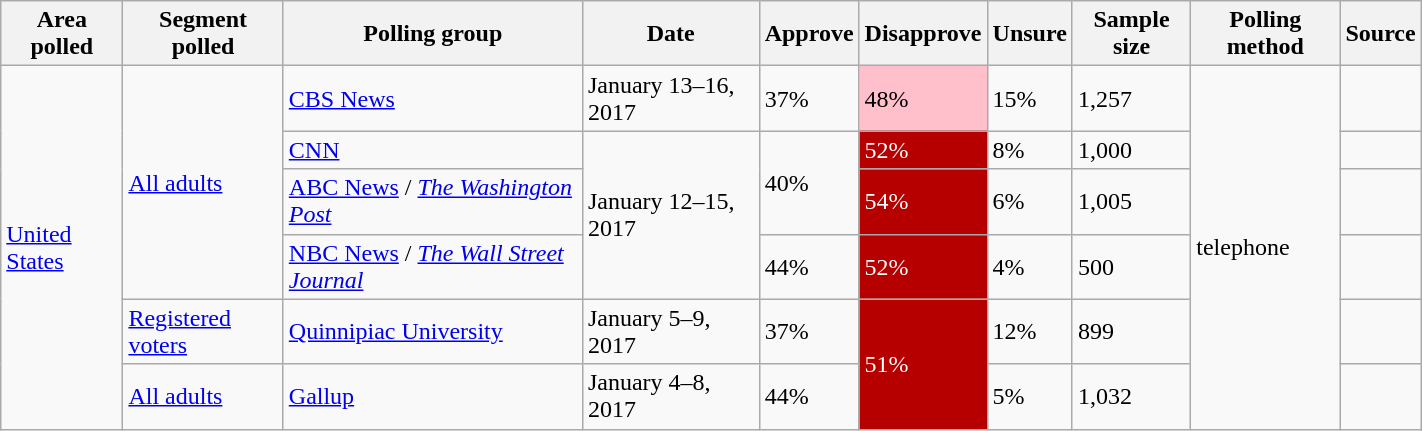<table class="wikitable sortable" style="width: 75%">
<tr>
<th>Area polled</th>
<th>Segment polled</th>
<th>Polling group</th>
<th>Date</th>
<th>Approve</th>
<th>Disapprove</th>
<th>Unsure</th>
<th>Sample size</th>
<th>Polling method</th>
<th>Source</th>
</tr>
<tr>
<td rowspan="6"> <a href='#'>United States</a></td>
<td rowspan="4"><a href='#'>All adults</a></td>
<td><a href='#'>CBS News</a></td>
<td>January 13–16, 2017</td>
<td>37%</td>
<td style="background: pink; color: black">48%</td>
<td>15%</td>
<td>1,257</td>
<td rowspan="6">telephone</td>
<td></td>
</tr>
<tr>
<td><a href='#'>CNN</a></td>
<td rowspan="3">January 12–15, 2017</td>
<td rowspan="2">40%</td>
<td style="background:#B60000; color: white">52%</td>
<td>8%</td>
<td>1,000</td>
<td></td>
</tr>
<tr>
<td><a href='#'>ABC News</a> / <em><a href='#'>The Washington Post</a></em></td>
<td style="background:#B60000; color: white">54%</td>
<td>6%</td>
<td>1,005</td>
<td></td>
</tr>
<tr>
<td><a href='#'>NBC News</a> / <em><a href='#'>The Wall Street Journal</a></em></td>
<td>44%</td>
<td style="background:#B60000; color: white">52%</td>
<td>4%</td>
<td>500</td>
<td></td>
</tr>
<tr>
<td><a href='#'>Registered voters</a></td>
<td><a href='#'>Quinnipiac University</a></td>
<td>January 5–9, 2017</td>
<td>37%</td>
<td rowspan="2" style="background:#B60000; color: white">51%</td>
<td>12%</td>
<td>899</td>
<td></td>
</tr>
<tr>
<td><a href='#'>All adults</a></td>
<td><a href='#'>Gallup</a></td>
<td>January 4–8, 2017</td>
<td>44%</td>
<td>5%</td>
<td>1,032</td>
<td></td>
</tr>
</table>
